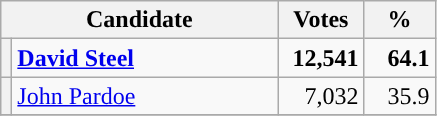<table class="wikitable">
<tr>
<th colspan="2" style="width: 170px">Candidate</th>
<th style="width: 50px">Votes</th>
<th style="width: 40px">%</th>
</tr>
<tr>
<th style="background-color: "></th>
<td style="width: 170px"><strong><a href='#'>David Steel</a></strong></td>
<td align="right"><strong>12,541</strong></td>
<td align="right"><strong>64.1</strong></td>
</tr>
<tr>
<th style="background-color: "></th>
<td style="width: 170px"><a href='#'>John Pardoe</a></td>
<td align="right">7,032</td>
<td align="right">35.9</td>
</tr>
<tr>
</tr>
</table>
